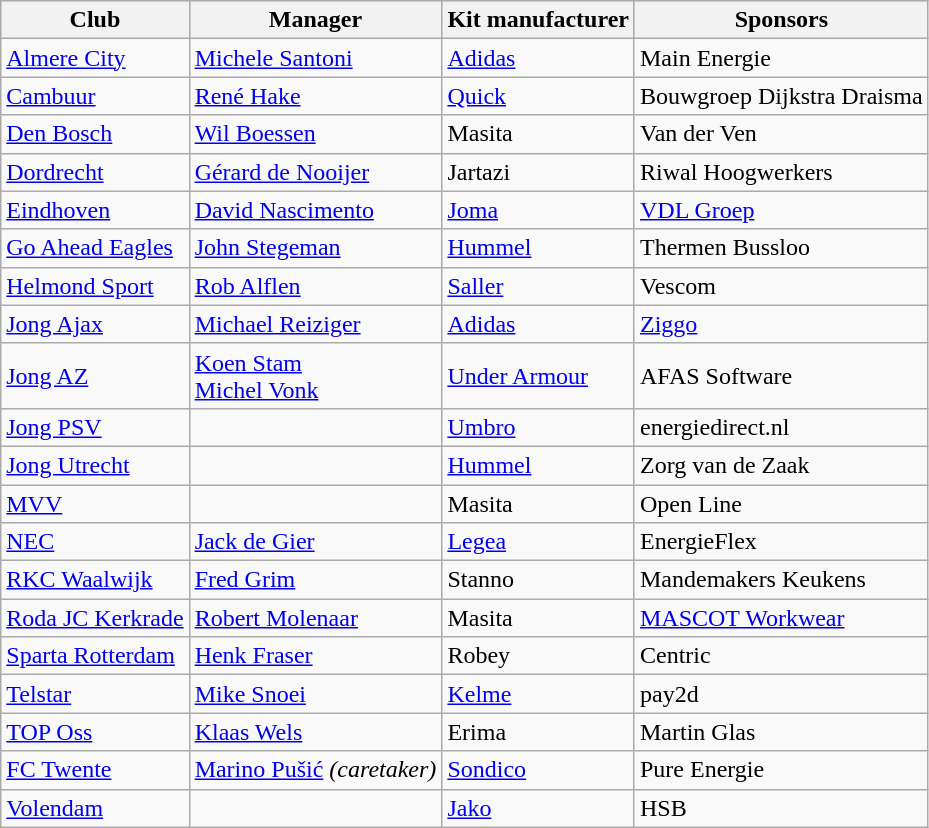<table class="wikitable sortable">
<tr>
<th>Club</th>
<th>Manager</th>
<th>Kit manufacturer</th>
<th>Sponsors</th>
</tr>
<tr>
<td><a href='#'>Almere City</a></td>
<td> <a href='#'>Michele Santoni</a></td>
<td><a href='#'>Adidas</a></td>
<td>Main Energie</td>
</tr>
<tr>
<td><a href='#'>Cambuur</a></td>
<td> <a href='#'>René Hake</a></td>
<td><a href='#'>Quick</a></td>
<td>Bouwgroep Dijkstra Draisma</td>
</tr>
<tr>
<td><a href='#'>Den Bosch</a></td>
<td> <a href='#'>Wil Boessen</a></td>
<td>Masita</td>
<td>Van der Ven</td>
</tr>
<tr>
<td><a href='#'>Dordrecht</a></td>
<td> <a href='#'>Gérard de Nooijer</a></td>
<td>Jartazi</td>
<td>Riwal Hoogwerkers</td>
</tr>
<tr>
<td><a href='#'>Eindhoven</a></td>
<td> <a href='#'>David Nascimento</a></td>
<td><a href='#'>Joma</a></td>
<td><a href='#'>VDL Groep</a></td>
</tr>
<tr>
<td><a href='#'>Go Ahead Eagles</a></td>
<td> <a href='#'>John Stegeman</a></td>
<td><a href='#'>Hummel</a></td>
<td>Thermen Bussloo</td>
</tr>
<tr>
<td><a href='#'>Helmond Sport</a></td>
<td> <a href='#'>Rob Alflen</a></td>
<td><a href='#'>Saller</a></td>
<td>Vescom</td>
</tr>
<tr>
<td><a href='#'>Jong Ajax</a></td>
<td> <a href='#'>Michael Reiziger</a></td>
<td><a href='#'>Adidas</a></td>
<td><a href='#'>Ziggo</a></td>
</tr>
<tr>
<td><a href='#'>Jong AZ</a></td>
<td> <a href='#'>Koen Stam</a><br> <a href='#'>Michel Vonk</a></td>
<td><a href='#'>Under Armour</a></td>
<td>AFAS Software</td>
</tr>
<tr>
<td><a href='#'>Jong PSV</a></td>
<td> </td>
<td><a href='#'>Umbro</a></td>
<td>energiedirect.nl</td>
</tr>
<tr>
<td><a href='#'>Jong Utrecht</a></td>
<td> </td>
<td><a href='#'>Hummel</a></td>
<td>Zorg van de Zaak</td>
</tr>
<tr>
<td><a href='#'>MVV</a></td>
<td> </td>
<td>Masita</td>
<td>Open Line</td>
</tr>
<tr>
<td><a href='#'>NEC</a></td>
<td> <a href='#'>Jack de Gier</a></td>
<td><a href='#'>Legea</a></td>
<td>EnergieFlex</td>
</tr>
<tr>
<td><a href='#'>RKC Waalwijk</a></td>
<td> <a href='#'>Fred Grim</a></td>
<td>Stanno</td>
<td>Mandemakers Keukens</td>
</tr>
<tr>
<td><a href='#'>Roda JC Kerkrade</a></td>
<td> <a href='#'>Robert Molenaar</a></td>
<td>Masita</td>
<td><a href='#'>MASCOT Workwear</a></td>
</tr>
<tr>
<td><a href='#'>Sparta Rotterdam</a></td>
<td> <a href='#'>Henk Fraser</a></td>
<td>Robey</td>
<td>Centric</td>
</tr>
<tr>
<td><a href='#'>Telstar</a></td>
<td> <a href='#'>Mike Snoei</a></td>
<td><a href='#'>Kelme</a></td>
<td>pay2d</td>
</tr>
<tr>
<td><a href='#'>TOP Oss</a></td>
<td> <a href='#'>Klaas Wels</a></td>
<td>Erima</td>
<td>Martin Glas</td>
</tr>
<tr>
<td><a href='#'>FC Twente</a></td>
<td>  <a href='#'>Marino Pušić</a> <em>(caretaker)</em></td>
<td><a href='#'>Sondico</a></td>
<td>Pure Energie</td>
</tr>
<tr>
<td><a href='#'>Volendam</a></td>
<td> </td>
<td><a href='#'>Jako</a></td>
<td>HSB</td>
</tr>
</table>
